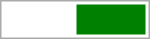<table style=" width: 100px; border: 1px solid #aaaaaa">
<tr>
<td style="background-color:white"> </td>
<td style="background-color:green"> </td>
</tr>
</table>
